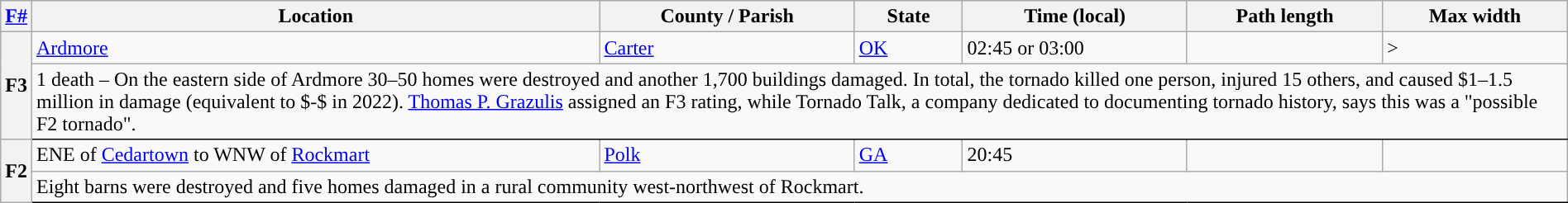<table class="wikitable sortable" style="width:100%;">
<tr>
<th scope="col" align="center"><a href='#'>F#</a></th>
<th scope="col" align="center" class="unsortable">Location</th>
<th scope="col" align="center" class="unsortable">County / Parish</th>
<th scope="col" align="center">State</th>
<th scope="col" align="center">Time (local)</th>
<th scope="col" align="center">Path length</th>
<th scope="col" align="center">Max width</th>
</tr>
<tr>
<th scope="row" rowspan="2" style="background-color:#">F3</th>
<td><a href='#'>Ardmore</a></td>
<td><a href='#'>Carter</a></td>
<td><a href='#'>OK</a></td>
<td>02:45 or 03:00</td>
<td></td>
<td>></td>
</tr>
<tr class="expand-child">
<td colspan="8" style=" border-bottom: 1px solid black;">1 death – On the eastern side of Ardmore 30–50 homes  were destroyed and another 1,700 buildings damaged. In total, the tornado killed one person, injured 15 others, and caused $1–1.5 million in damage (equivalent to $-$ in 2022). <a href='#'>Thomas P. Grazulis</a> assigned an F3 rating, while Tornado Talk, a company dedicated to documenting tornado history, says this was a "possible F2 tornado".</td>
</tr>
<tr>
<th scope="row" rowspan="2" style="background-color:#">F2</th>
<td>ENE of <a href='#'>Cedartown</a> to WNW of <a href='#'>Rockmart</a></td>
<td><a href='#'>Polk</a></td>
<td><a href='#'>GA</a></td>
<td>20:45</td>
<td></td>
<td></td>
</tr>
<tr class="expand-child">
<td colspan="8" style=" border-bottom: 1px solid black;">Eight barns were destroyed and five homes damaged in a rural community  west-northwest of Rockmart.</td>
</tr>
</table>
